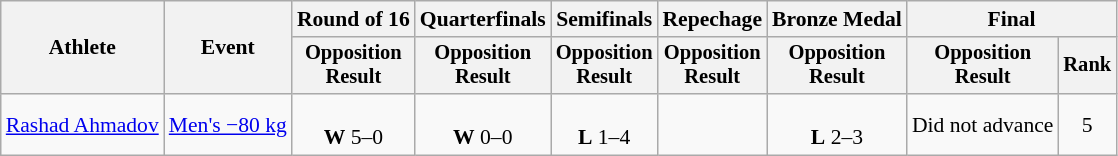<table class="wikitable" style="font-size:90%">
<tr>
<th rowspan="2">Athlete</th>
<th rowspan="2">Event</th>
<th>Round of 16</th>
<th>Quarterfinals</th>
<th>Semifinals</th>
<th>Repechage</th>
<th>Bronze Medal</th>
<th colspan=2>Final</th>
</tr>
<tr style="font-size:95%">
<th>Opposition<br>Result</th>
<th>Opposition<br>Result</th>
<th>Opposition<br>Result</th>
<th>Opposition<br>Result</th>
<th>Opposition<br>Result</th>
<th>Opposition<br>Result</th>
<th>Rank</th>
</tr>
<tr align=center>
<td align=left><a href='#'>Rashad Ahmadov</a></td>
<td align=left><a href='#'>Men's −80 kg</a></td>
<td><br><strong>W</strong> 5–0</td>
<td><br><strong>W</strong> 0–0 </td>
<td><br><strong>L</strong> 1–4</td>
<td></td>
<td><br><strong>L</strong> 2–3</td>
<td>Did not advance</td>
<td>5</td>
</tr>
</table>
